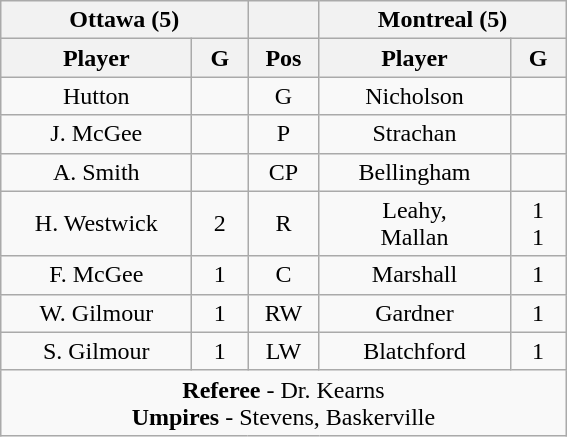<table class="wikitable" style="text-align:center;">
<tr>
<th colspan="2">Ottawa (5)</th>
<th></th>
<th colspan="2">Montreal (5)</th>
</tr>
<tr>
<th width="120">Player</th>
<th width="30">G</th>
<th width="40">Pos</th>
<th width="120">Player</th>
<th width="30">G</th>
</tr>
<tr>
<td>Hutton</td>
<td></td>
<td>G</td>
<td>Nicholson</td>
<td></td>
</tr>
<tr>
<td>J. McGee</td>
<td></td>
<td>P</td>
<td>Strachan</td>
<td></td>
</tr>
<tr>
<td>A. Smith</td>
<td></td>
<td>CP</td>
<td>Bellingham</td>
<td></td>
</tr>
<tr>
<td>H. Westwick</td>
<td>2</td>
<td>R</td>
<td>Leahy,<br>Mallan</td>
<td>1<br>1</td>
</tr>
<tr>
<td>F. McGee</td>
<td>1</td>
<td>C</td>
<td>Marshall</td>
<td>1</td>
</tr>
<tr>
<td>W. Gilmour</td>
<td>1</td>
<td>RW</td>
<td>Gardner</td>
<td>1</td>
</tr>
<tr>
<td>S. Gilmour</td>
<td>1</td>
<td>LW</td>
<td>Blatchford</td>
<td>1</td>
</tr>
<tr>
<td colspan="5"><strong>Referee</strong> - Dr. Kearns<br><strong>Umpires</strong> - Stevens, Baskerville</td>
</tr>
</table>
